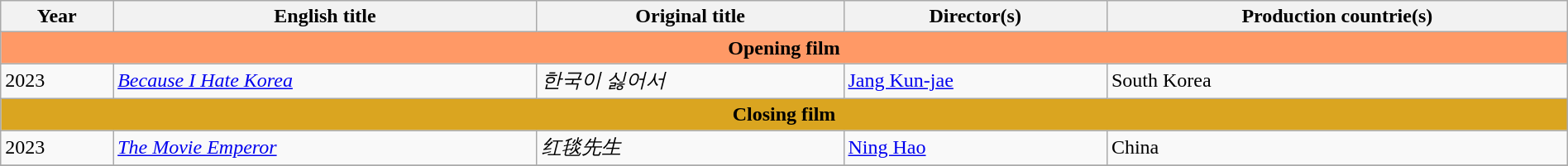<table class="sortable wikitable" style="width:100%; margin-bottom:4px" cellpadding="5">
<tr>
<th scope="col">Year</th>
<th scope="col">English title</th>
<th scope="col">Original title</th>
<th scope="col">Director(s)</th>
<th scope="col">Production countrie(s)</th>
</tr>
<tr>
<th colspan="5" style="background:#FF9966"><strong>Opening film</strong></th>
</tr>
<tr>
<td>2023</td>
<td><em><a href='#'>Because I Hate Korea</a></em></td>
<td><em>한국이 싫어서</em></td>
<td><a href='#'>Jang Kun-jae</a></td>
<td>South Korea</td>
</tr>
<tr>
<th colspan="5" style="background:#DAA520"><strong>Closing film</strong></th>
</tr>
<tr>
<td>2023</td>
<td><em><a href='#'>The Movie Emperor</a></em></td>
<td><em>红毯先生</em></td>
<td><a href='#'>Ning Hao</a></td>
<td>China</td>
</tr>
<tr>
</tr>
</table>
